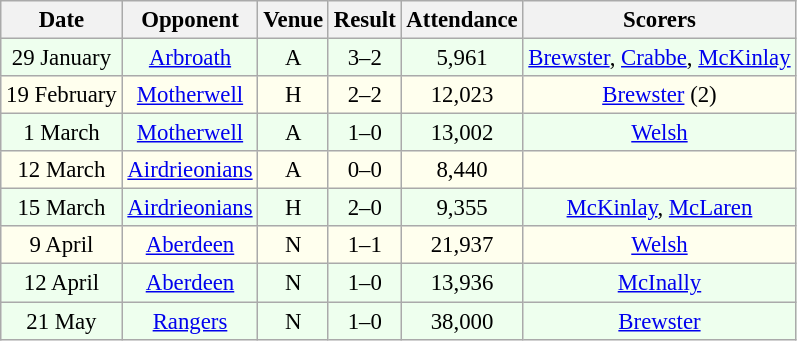<table class="wikitable sortable" style="font-size:95%; text-align:center">
<tr>
<th>Date</th>
<th>Opponent</th>
<th>Venue</th>
<th>Result</th>
<th>Attendance</th>
<th>Scorers</th>
</tr>
<tr style="background:#efe;">
<td>29 January</td>
<td><a href='#'>Arbroath</a></td>
<td>A</td>
<td>3–2</td>
<td>5,961</td>
<td><a href='#'>Brewster</a>, <a href='#'>Crabbe</a>, <a href='#'>McKinlay</a></td>
</tr>
<tr style="background:#ffe;">
<td>19 February</td>
<td><a href='#'>Motherwell</a></td>
<td>H</td>
<td>2–2</td>
<td>12,023</td>
<td><a href='#'>Brewster</a> (2)</td>
</tr>
<tr style="background:#efe;">
<td>1 March</td>
<td><a href='#'>Motherwell</a></td>
<td>A</td>
<td>1–0</td>
<td>13,002</td>
<td><a href='#'>Welsh</a></td>
</tr>
<tr style="background:#ffe;">
<td>12 March</td>
<td><a href='#'>Airdrieonians</a></td>
<td>A</td>
<td>0–0</td>
<td>8,440</td>
<td></td>
</tr>
<tr style="background:#efe;">
<td>15 March</td>
<td><a href='#'>Airdrieonians</a></td>
<td>H</td>
<td>2–0</td>
<td>9,355</td>
<td><a href='#'>McKinlay</a>, <a href='#'>McLaren</a></td>
</tr>
<tr style="background:#ffe;">
<td>9 April</td>
<td><a href='#'>Aberdeen</a></td>
<td>N</td>
<td>1–1</td>
<td>21,937</td>
<td><a href='#'>Welsh</a></td>
</tr>
<tr style="background:#efe;">
<td>12 April</td>
<td><a href='#'>Aberdeen</a></td>
<td>N</td>
<td>1–0</td>
<td>13,936</td>
<td><a href='#'>McInally</a></td>
</tr>
<tr style="background:#efe;">
<td>21 May</td>
<td><a href='#'>Rangers</a></td>
<td>N</td>
<td>1–0</td>
<td>38,000</td>
<td><a href='#'>Brewster</a></td>
</tr>
</table>
